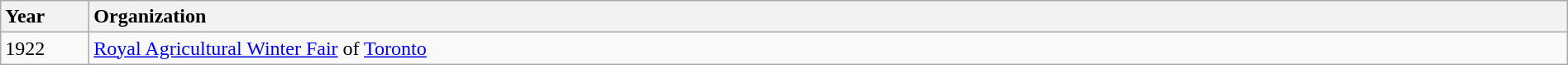<table class="wikitable" style="width:100%">
<tr>
<th style="width:4em;text-align:left">Year</th>
<th style="text-align:left">Organization</th>
</tr>
<tr>
<td>1922</td>
<td><a href='#'>Royal Agricultural Winter Fair</a> of <a href='#'>Toronto</a></td>
</tr>
</table>
